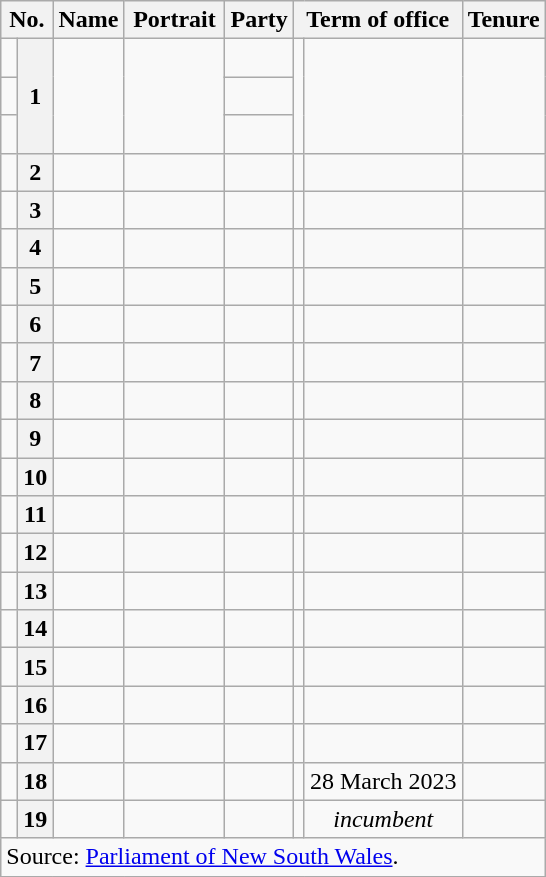<table class="wikitable sortable" style="text-align:center">
<tr>
<th colspan="2">No.</th>
<th>Name</th>
<th class="unsortable" width=60>Portrait</th>
<th>Party</th>
<th colspan=2>Term of office</th>
<th>Tenure</th>
</tr>
<tr>
<td> </td>
<th rowspan="3">1</th>
<td rowspan="3"></td>
<td rowspan="3"></td>
<td></td>
<td rowspan=3></td>
<td rowspan=3></td>
<td rowspan=3><strong></strong></td>
</tr>
<tr>
<td> </td>
<td></td>
</tr>
<tr>
<td> </td>
<td></td>
</tr>
<tr>
<td> </td>
<th>2</th>
<td></td>
<td></td>
<td></td>
<td></td>
<td></td>
<td></td>
</tr>
<tr>
<td> </td>
<th>3</th>
<td></td>
<td></td>
<td></td>
<td></td>
<td></td>
<td></td>
</tr>
<tr>
<td> </td>
<th>4</th>
<td></td>
<td></td>
<td></td>
<td></td>
<td></td>
<td></td>
</tr>
<tr>
<td> </td>
<th>5</th>
<td></td>
<td></td>
<td></td>
<td></td>
<td></td>
<td></td>
</tr>
<tr>
<td> </td>
<th>6</th>
<td></td>
<td></td>
<td></td>
<td></td>
<td></td>
<td></td>
</tr>
<tr>
<td> </td>
<th>7</th>
<td></td>
<td></td>
<td></td>
<td></td>
<td></td>
<td></td>
</tr>
<tr>
<td> </td>
<th>8</th>
<td></td>
<td></td>
<td></td>
<td></td>
<td></td>
<td></td>
</tr>
<tr>
<td> </td>
<th>9</th>
<td></td>
<td></td>
<td></td>
<td></td>
<td></td>
<td></td>
</tr>
<tr>
<td> </td>
<th>10</th>
<td></td>
<td></td>
<td></td>
<td></td>
<td></td>
<td></td>
</tr>
<tr>
<td> </td>
<th>11</th>
<td></td>
<td></td>
<td></td>
<td></td>
<td></td>
<td></td>
</tr>
<tr>
<td> </td>
<th>12</th>
<td></td>
<td></td>
<td></td>
<td></td>
<td></td>
<td></td>
</tr>
<tr>
<td> </td>
<th>13</th>
<td></td>
<td></td>
<td></td>
<td></td>
<td></td>
<td></td>
</tr>
<tr>
<td> </td>
<th>14</th>
<td></td>
<td></td>
<td></td>
<td></td>
<td></td>
<td></td>
</tr>
<tr>
<td> </td>
<th>15</th>
<td></td>
<td></td>
<td></td>
<td></td>
<td></td>
<td></td>
</tr>
<tr>
<td> </td>
<th>16</th>
<td></td>
<td></td>
<td></td>
<td></td>
<td></td>
<td></td>
</tr>
<tr>
<td> </td>
<th>17</th>
<td></td>
<td></td>
<td></td>
<td></td>
<td></td>
<td></td>
</tr>
<tr>
<td> </td>
<th>18</th>
<td></td>
<td></td>
<td></td>
<td></td>
<td>28 March 2023</td>
<td></td>
</tr>
<tr>
<td> </td>
<th>19</th>
<td></td>
<td></td>
<td></td>
<td></td>
<td><em>incumbent</em></td>
<td></td>
</tr>
<tr class="sortbottom">
<td colspan="8" align="left">Source: <a href='#'>Parliament of New South Wales</a>.</td>
</tr>
<tr>
</tr>
</table>
